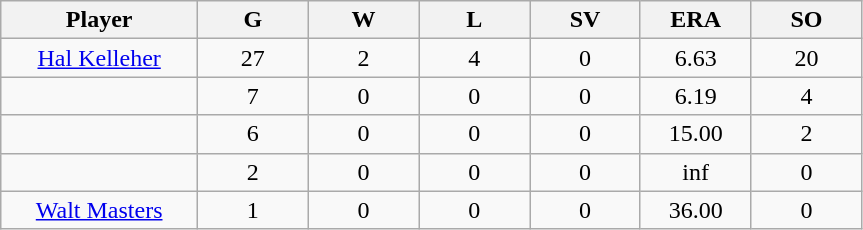<table class="wikitable sortable">
<tr>
<th bgcolor="#DDDDFF" width="16%">Player</th>
<th bgcolor="#DDDDFF" width="9%">G</th>
<th bgcolor="#DDDDFF" width="9%">W</th>
<th bgcolor="#DDDDFF" width="9%">L</th>
<th bgcolor="#DDDDFF" width="9%">SV</th>
<th bgcolor="#DDDDFF" width="9%">ERA</th>
<th bgcolor="#DDDDFF" width="9%">SO</th>
</tr>
<tr align="center">
<td><a href='#'>Hal Kelleher</a></td>
<td>27</td>
<td>2</td>
<td>4</td>
<td>0</td>
<td>6.63</td>
<td>20</td>
</tr>
<tr align=center>
<td></td>
<td>7</td>
<td>0</td>
<td>0</td>
<td>0</td>
<td>6.19</td>
<td>4</td>
</tr>
<tr align="center">
<td></td>
<td>6</td>
<td>0</td>
<td>0</td>
<td>0</td>
<td>15.00</td>
<td>2</td>
</tr>
<tr align="center">
<td></td>
<td>2</td>
<td>0</td>
<td>0</td>
<td>0</td>
<td>inf</td>
<td>0</td>
</tr>
<tr align=center>
<td><a href='#'>Walt Masters</a></td>
<td>1</td>
<td>0</td>
<td>0</td>
<td>0</td>
<td>36.00</td>
<td>0</td>
</tr>
</table>
